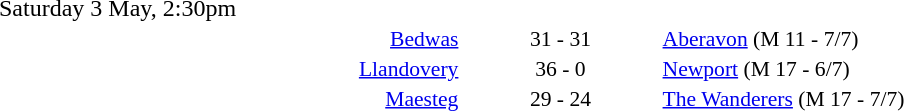<table style="width:70%;" cellspacing="1">
<tr>
<th width=35%></th>
<th width=15%></th>
<th></th>
</tr>
<tr>
<td>Saturday 3 May, 2:30pm</td>
</tr>
<tr style=font-size:90%>
<td align=right><a href='#'>Bedwas</a></td>
<td align=center>31 - 31</td>
<td><a href='#'>Aberavon</a> (M 11 - 7/7)</td>
</tr>
<tr style=font-size:90%>
<td align=right><a href='#'>Llandovery</a></td>
<td align=center>36 - 0</td>
<td><a href='#'>Newport</a> (M 17 - 6/7)</td>
</tr>
<tr style=font-size:90%>
<td align=right><a href='#'>Maesteg</a></td>
<td align=center>29 - 24</td>
<td><a href='#'>The Wanderers</a> (M 17 - 7/7)</td>
</tr>
</table>
